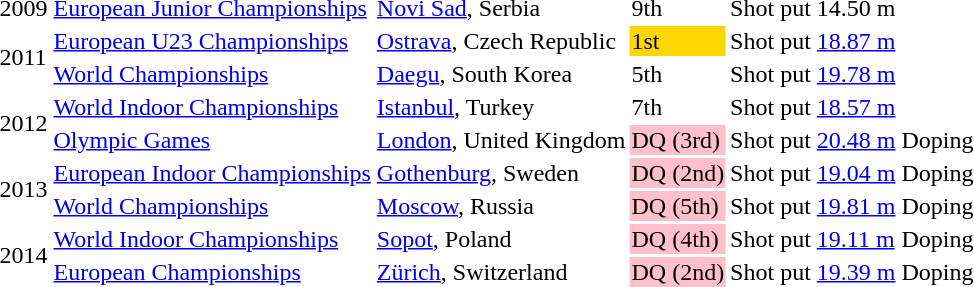<table>
<tr>
<td>2009</td>
<td><a href='#'>European Junior Championships</a></td>
<td><a href='#'>Novi Sad</a>, Serbia</td>
<td>9th</td>
<td>Shot put</td>
<td>14.50 m</td>
</tr>
<tr>
<td rowspan=2>2011</td>
<td><a href='#'>European U23 Championships</a></td>
<td><a href='#'>Ostrava</a>, Czech Republic</td>
<td bgcolor=gold>1st</td>
<td>Shot put</td>
<td><a href='#'>18.87 m</a></td>
</tr>
<tr>
<td><a href='#'>World Championships</a></td>
<td><a href='#'>Daegu</a>, South Korea</td>
<td>5th</td>
<td>Shot put</td>
<td><a href='#'>19.78 m</a></td>
</tr>
<tr>
<td rowspan=2>2012</td>
<td><a href='#'>World Indoor Championships</a></td>
<td><a href='#'>Istanbul</a>, Turkey</td>
<td>7th</td>
<td>Shot put</td>
<td><a href='#'>18.57 m</a></td>
</tr>
<tr>
<td><a href='#'>Olympic Games</a></td>
<td><a href='#'>London</a>, United Kingdom</td>
<td bgcolor=pink>DQ (3rd)</td>
<td>Shot put</td>
<td><a href='#'>20.48 m</a></td>
<td>Doping</td>
</tr>
<tr>
<td rowspan=2>2013</td>
<td><a href='#'>European Indoor Championships</a></td>
<td><a href='#'>Gothenburg</a>, Sweden</td>
<td bgcolor=pink>DQ (2nd)</td>
<td>Shot put</td>
<td><a href='#'>19.04 m</a></td>
<td>Doping</td>
</tr>
<tr>
<td><a href='#'>World Championships</a></td>
<td><a href='#'>Moscow</a>, Russia</td>
<td bgcolor=pink>DQ (5th)</td>
<td>Shot put</td>
<td><a href='#'>19.81 m</a></td>
<td>Doping</td>
</tr>
<tr>
<td rowspan=2>2014</td>
<td><a href='#'>World Indoor Championships</a></td>
<td><a href='#'>Sopot</a>, Poland</td>
<td bgcolor=pink>DQ (4th)</td>
<td>Shot put</td>
<td><a href='#'>19.11 m</a></td>
<td>Doping</td>
</tr>
<tr>
<td><a href='#'>European Championships</a></td>
<td><a href='#'>Zürich</a>, Switzerland</td>
<td bgcolor=pink>DQ (2nd)</td>
<td>Shot put</td>
<td><a href='#'>19.39 m</a></td>
<td>Doping</td>
</tr>
</table>
